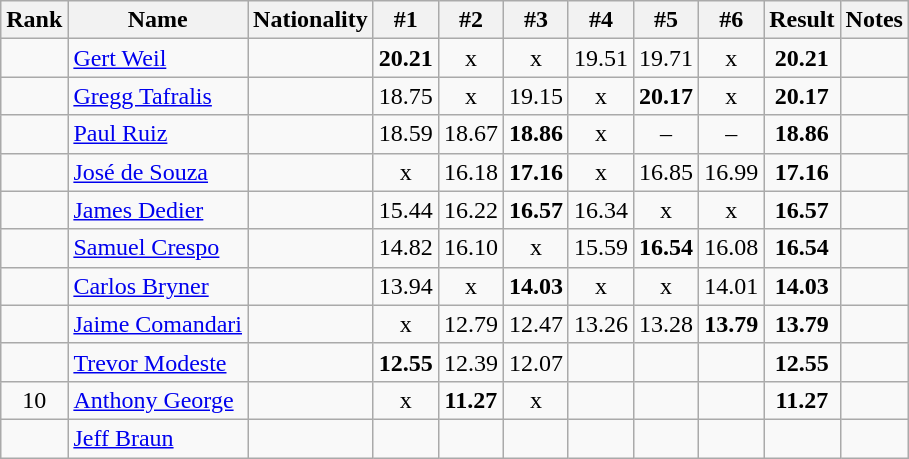<table class="wikitable sortable" style="text-align:center">
<tr>
<th>Rank</th>
<th>Name</th>
<th>Nationality</th>
<th>#1</th>
<th>#2</th>
<th>#3</th>
<th>#4</th>
<th>#5</th>
<th>#6</th>
<th>Result</th>
<th>Notes</th>
</tr>
<tr>
<td></td>
<td align=left><a href='#'>Gert Weil</a></td>
<td align=left></td>
<td><strong>20.21</strong></td>
<td>x</td>
<td>x</td>
<td>19.51</td>
<td>19.71</td>
<td>x</td>
<td><strong>20.21</strong></td>
<td></td>
</tr>
<tr>
<td></td>
<td align=left><a href='#'>Gregg Tafralis</a></td>
<td align=left></td>
<td>18.75</td>
<td>x</td>
<td>19.15</td>
<td>x</td>
<td><strong>20.17</strong></td>
<td>x</td>
<td><strong>20.17</strong></td>
<td></td>
</tr>
<tr>
<td></td>
<td align=left><a href='#'>Paul Ruiz</a></td>
<td align=left></td>
<td>18.59</td>
<td>18.67</td>
<td><strong>18.86</strong></td>
<td>x</td>
<td>–</td>
<td>–</td>
<td><strong>18.86</strong></td>
<td></td>
</tr>
<tr>
<td></td>
<td align=left><a href='#'>José de Souza</a></td>
<td align=left></td>
<td>x</td>
<td>16.18</td>
<td><strong>17.16</strong></td>
<td>x</td>
<td>16.85</td>
<td>16.99</td>
<td><strong>17.16</strong></td>
<td></td>
</tr>
<tr>
<td></td>
<td align=left><a href='#'>James Dedier</a></td>
<td align=left></td>
<td>15.44</td>
<td>16.22</td>
<td><strong>16.57</strong></td>
<td>16.34</td>
<td>x</td>
<td>x</td>
<td><strong>16.57</strong></td>
<td></td>
</tr>
<tr>
<td></td>
<td align=left><a href='#'>Samuel Crespo</a></td>
<td align=left></td>
<td>14.82</td>
<td>16.10</td>
<td>x</td>
<td>15.59</td>
<td><strong>16.54</strong></td>
<td>16.08</td>
<td><strong>16.54</strong></td>
<td></td>
</tr>
<tr>
<td></td>
<td align=left><a href='#'>Carlos Bryner</a></td>
<td align=left></td>
<td>13.94</td>
<td>x</td>
<td><strong>14.03</strong></td>
<td>x</td>
<td>x</td>
<td>14.01</td>
<td><strong>14.03</strong></td>
<td></td>
</tr>
<tr>
<td></td>
<td align=left><a href='#'>Jaime Comandari</a></td>
<td align=left></td>
<td>x</td>
<td>12.79</td>
<td>12.47</td>
<td>13.26</td>
<td>13.28</td>
<td><strong>13.79</strong></td>
<td><strong>13.79</strong></td>
<td></td>
</tr>
<tr>
<td></td>
<td align=left><a href='#'>Trevor Modeste</a></td>
<td align=left></td>
<td><strong>12.55</strong></td>
<td>12.39</td>
<td>12.07</td>
<td></td>
<td></td>
<td></td>
<td><strong>12.55</strong></td>
<td></td>
</tr>
<tr>
<td>10</td>
<td align=left><a href='#'>Anthony George</a></td>
<td align=left></td>
<td>x</td>
<td><strong>11.27</strong></td>
<td>x</td>
<td></td>
<td></td>
<td></td>
<td><strong>11.27</strong></td>
<td></td>
</tr>
<tr>
<td></td>
<td align=left><a href='#'>Jeff Braun</a></td>
<td align=left></td>
<td></td>
<td></td>
<td></td>
<td></td>
<td></td>
<td></td>
<td><strong></strong></td>
<td></td>
</tr>
</table>
